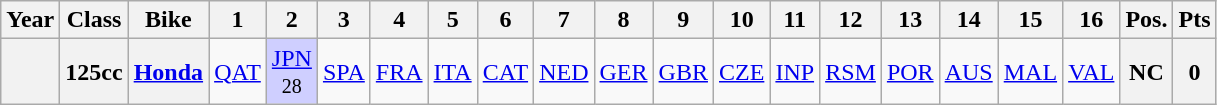<table class="wikitable" style="text-align:center">
<tr>
<th>Year</th>
<th>Class</th>
<th>Bike</th>
<th>1</th>
<th>2</th>
<th>3</th>
<th>4</th>
<th>5</th>
<th>6</th>
<th>7</th>
<th>8</th>
<th>9</th>
<th>10</th>
<th>11</th>
<th>12</th>
<th>13</th>
<th>14</th>
<th>15</th>
<th>16</th>
<th>Pos.</th>
<th>Pts</th>
</tr>
<tr>
<th></th>
<th>125cc</th>
<th><a href='#'>Honda</a></th>
<td><a href='#'>QAT</a></td>
<td style="background:#CFCFFF;"><a href='#'>JPN</a><br><small>28</small></td>
<td><a href='#'>SPA</a></td>
<td><a href='#'>FRA</a></td>
<td><a href='#'>ITA</a></td>
<td><a href='#'>CAT</a></td>
<td><a href='#'>NED</a></td>
<td><a href='#'>GER</a></td>
<td><a href='#'>GBR</a></td>
<td><a href='#'>CZE</a></td>
<td><a href='#'>INP</a></td>
<td><a href='#'>RSM</a></td>
<td><a href='#'>POR</a></td>
<td><a href='#'>AUS</a></td>
<td><a href='#'>MAL</a></td>
<td><a href='#'>VAL</a></td>
<th>NC</th>
<th>0</th>
</tr>
</table>
